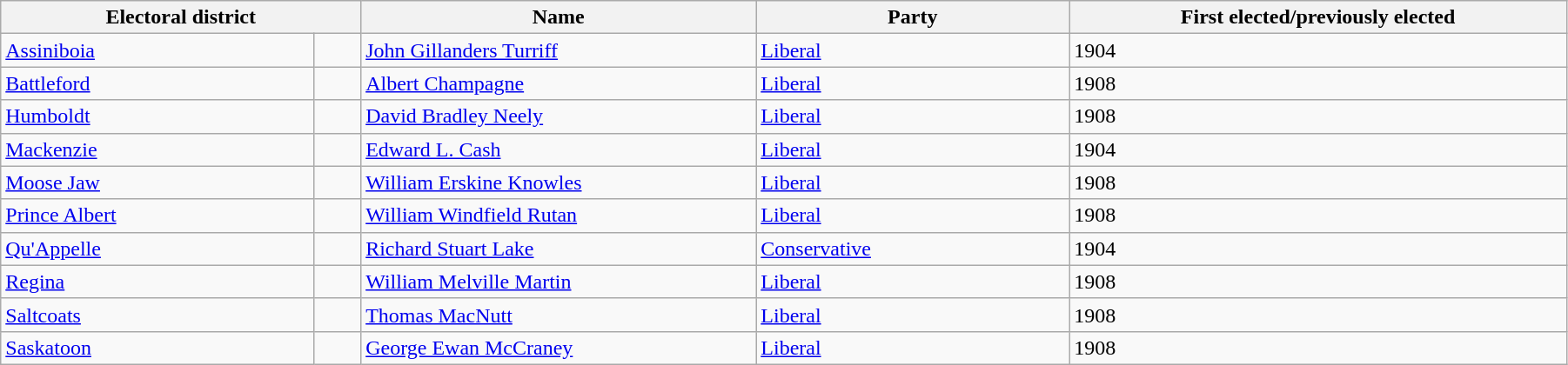<table class="wikitable" width=95%>
<tr>
<th colspan=2 width=23%>Electoral district</th>
<th>Name</th>
<th width=20%>Party</th>
<th>First elected/previously elected</th>
</tr>
<tr>
<td width=20%><a href='#'>Assiniboia</a></td>
<td></td>
<td><a href='#'>John Gillanders Turriff</a></td>
<td><a href='#'>Liberal</a></td>
<td>1904</td>
</tr>
<tr>
<td><a href='#'>Battleford</a></td>
<td></td>
<td><a href='#'>Albert Champagne</a></td>
<td><a href='#'>Liberal</a></td>
<td>1908</td>
</tr>
<tr>
<td><a href='#'>Humboldt</a></td>
<td></td>
<td><a href='#'>David Bradley Neely</a></td>
<td><a href='#'>Liberal</a></td>
<td>1908</td>
</tr>
<tr>
<td><a href='#'>Mackenzie</a></td>
<td></td>
<td><a href='#'>Edward L. Cash</a></td>
<td><a href='#'>Liberal</a></td>
<td>1904</td>
</tr>
<tr>
<td><a href='#'>Moose Jaw</a></td>
<td></td>
<td><a href='#'>William Erskine Knowles</a></td>
<td><a href='#'>Liberal</a></td>
<td>1908</td>
</tr>
<tr>
<td><a href='#'>Prince Albert</a></td>
<td></td>
<td><a href='#'>William Windfield Rutan</a></td>
<td><a href='#'>Liberal</a></td>
<td>1908</td>
</tr>
<tr>
<td><a href='#'>Qu'Appelle</a></td>
<td></td>
<td><a href='#'>Richard Stuart Lake</a></td>
<td><a href='#'>Conservative</a></td>
<td>1904</td>
</tr>
<tr>
<td><a href='#'>Regina</a></td>
<td></td>
<td><a href='#'>William Melville Martin</a></td>
<td><a href='#'>Liberal</a></td>
<td>1908</td>
</tr>
<tr>
<td><a href='#'>Saltcoats</a></td>
<td></td>
<td><a href='#'>Thomas MacNutt</a></td>
<td><a href='#'>Liberal</a></td>
<td>1908</td>
</tr>
<tr>
<td><a href='#'>Saskatoon</a></td>
<td></td>
<td><a href='#'>George Ewan McCraney</a></td>
<td><a href='#'>Liberal</a></td>
<td>1908</td>
</tr>
</table>
